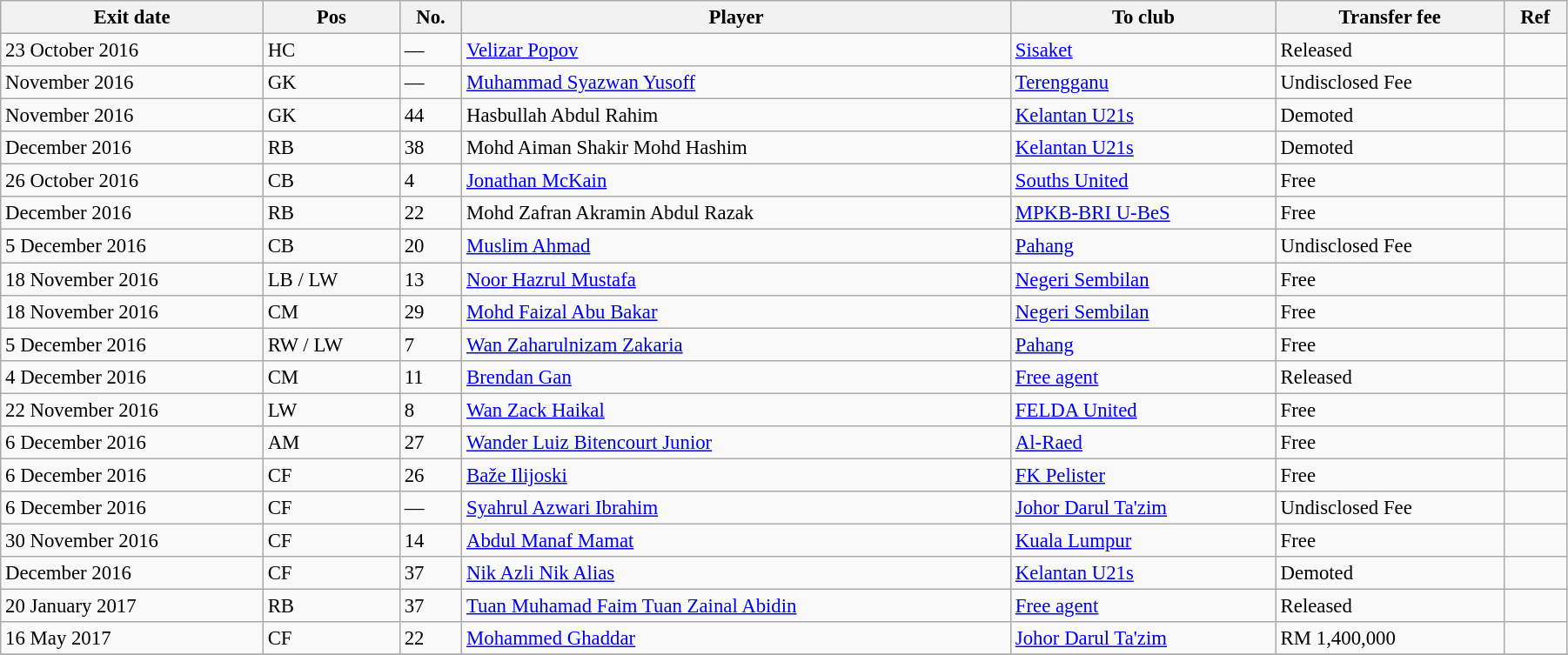<table class="wikitable sortable" style="width:95%; text-align:left; font-size:95%; text-align:left;">
<tr>
<th style="background:; color:;">Exit date</th>
<th style="background:; color:;">Pos</th>
<th style="background:; color:;">No.</th>
<th style="background:; color:;">Player</th>
<th style="background:; color:;">To club</th>
<th style="background:; color:;">Transfer fee</th>
<th style="background:; color:;" class="unsortable">Ref</th>
</tr>
<tr>
<td>23 October 2016</td>
<td>HC</td>
<td>—</td>
<td> <a href='#'>Velizar Popov</a></td>
<td> <a href='#'>Sisaket</a> </td>
<td>Released</td>
<td></td>
</tr>
<tr>
<td>November 2016</td>
<td>GK</td>
<td>—</td>
<td> <a href='#'>Muhammad Syazwan Yusoff</a></td>
<td> <a href='#'>Terengganu</a></td>
<td>Undisclosed Fee</td>
<td></td>
</tr>
<tr>
<td>November 2016</td>
<td>GK</td>
<td>44</td>
<td> Hasbullah Abdul Rahim</td>
<td> <a href='#'>Kelantan U21s</a></td>
<td>Demoted</td>
<td></td>
</tr>
<tr>
<td>December 2016</td>
<td>RB</td>
<td>38</td>
<td> Mohd Aiman Shakir Mohd Hashim</td>
<td> <a href='#'>Kelantan U21s</a></td>
<td>Demoted</td>
<td></td>
</tr>
<tr>
<td>26 October 2016</td>
<td>CB</td>
<td>4</td>
<td> <a href='#'>Jonathan McKain</a></td>
<td> <a href='#'>Souths United</a> </td>
<td>Free</td>
<td></td>
</tr>
<tr>
<td>December 2016</td>
<td>RB</td>
<td>22</td>
<td> Mohd Zafran Akramin Abdul Razak</td>
<td> <a href='#'>MPKB-BRI U-BeS</a> </td>
<td>Free</td>
<td></td>
</tr>
<tr>
<td>5 December 2016</td>
<td>CB</td>
<td>20</td>
<td> <a href='#'>Muslim Ahmad</a></td>
<td> <a href='#'>Pahang</a></td>
<td>Undisclosed Fee</td>
<td></td>
</tr>
<tr>
<td>18 November 2016</td>
<td>LB / LW</td>
<td>13</td>
<td> <a href='#'>Noor Hazrul Mustafa</a></td>
<td> <a href='#'>Negeri Sembilan</a> </td>
<td>Free</td>
<td></td>
</tr>
<tr>
<td>18 November 2016</td>
<td>CM</td>
<td>29</td>
<td> <a href='#'>Mohd Faizal Abu Bakar</a></td>
<td> <a href='#'>Negeri Sembilan</a> </td>
<td>Free</td>
<td></td>
</tr>
<tr>
<td>5 December 2016</td>
<td>RW / LW</td>
<td>7</td>
<td> <a href='#'>Wan Zaharulnizam Zakaria</a></td>
<td> <a href='#'>Pahang</a> </td>
<td>Free</td>
<td></td>
</tr>
<tr>
<td>4 December 2016</td>
<td>CM</td>
<td>11</td>
<td> <a href='#'>Brendan Gan</a></td>
<td><a href='#'>Free agent</a></td>
<td>Released</td>
<td></td>
</tr>
<tr>
<td>22 November 2016</td>
<td>LW</td>
<td>8</td>
<td> <a href='#'>Wan Zack Haikal</a></td>
<td> <a href='#'>FELDA United</a> </td>
<td>Free</td>
<td></td>
</tr>
<tr>
<td>6 December 2016</td>
<td>AM</td>
<td>27</td>
<td> <a href='#'>Wander Luiz Bitencourt Junior</a></td>
<td> <a href='#'>Al-Raed</a> </td>
<td>Free</td>
<td></td>
</tr>
<tr>
<td>6 December 2016</td>
<td>CF</td>
<td>26</td>
<td> <a href='#'>Baže Ilijoski</a></td>
<td> <a href='#'>FK Pelister</a> </td>
<td>Free</td>
<td></td>
</tr>
<tr>
<td>6 December 2016</td>
<td>CF</td>
<td>—</td>
<td> <a href='#'>Syahrul Azwari Ibrahim</a></td>
<td> <a href='#'>Johor Darul Ta'zim</a></td>
<td>Undisclosed Fee</td>
<td></td>
</tr>
<tr>
<td>30 November 2016</td>
<td>CF</td>
<td>14</td>
<td> <a href='#'>Abdul Manaf Mamat</a></td>
<td> <a href='#'>Kuala Lumpur</a> </td>
<td>Free</td>
<td></td>
</tr>
<tr>
<td>December 2016</td>
<td>CF</td>
<td>37</td>
<td> <a href='#'>Nik Azli Nik Alias</a></td>
<td> <a href='#'>Kelantan U21s</a></td>
<td>Demoted</td>
<td></td>
</tr>
<tr>
<td>20 January 2017</td>
<td>RB</td>
<td>37</td>
<td> <a href='#'>Tuan Muhamad Faim Tuan Zainal Abidin</a></td>
<td><a href='#'>Free agent</a></td>
<td>Released</td>
<td></td>
</tr>
<tr>
<td>16 May 2017</td>
<td>CF</td>
<td>22</td>
<td> <a href='#'>Mohammed Ghaddar</a></td>
<td> <a href='#'>Johor Darul Ta'zim</a></td>
<td>RM 1,400,000</td>
<td></td>
</tr>
<tr>
</tr>
</table>
